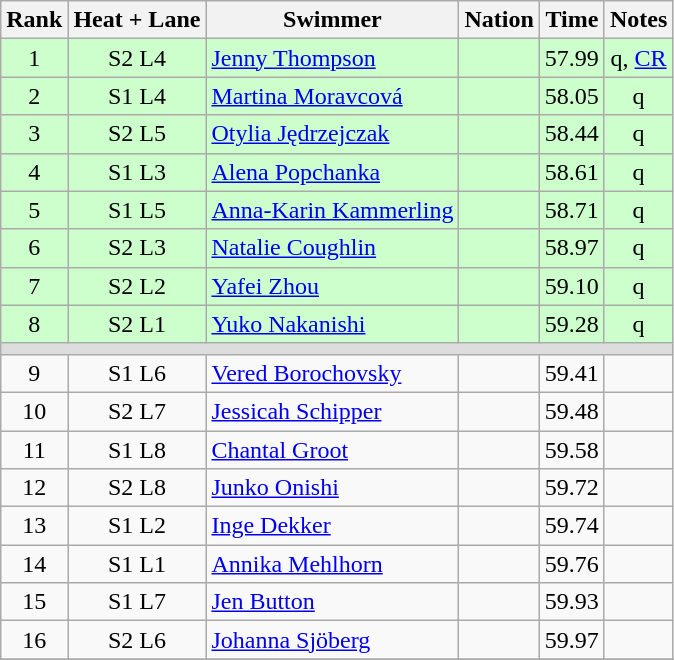<table class="wikitable sortable" style="text-align:center">
<tr>
<th>Rank</th>
<th>Heat + Lane</th>
<th>Swimmer</th>
<th>Nation</th>
<th>Time</th>
<th>Notes</th>
</tr>
<tr bgcolor=ccffcc>
<td>1</td>
<td>S2 L4</td>
<td align=left><a href='#'>Jenny Thompson</a></td>
<td align=left></td>
<td>57.99</td>
<td>q, <a href='#'>CR</a></td>
</tr>
<tr bgcolor=ccffcc>
<td>2</td>
<td>S1 L4</td>
<td align=left><a href='#'>Martina Moravcová</a></td>
<td align=left></td>
<td>58.05</td>
<td>q</td>
</tr>
<tr bgcolor=ccffcc>
<td>3</td>
<td>S2 L5</td>
<td align=left><a href='#'>Otylia Jędrzejczak</a></td>
<td align=left></td>
<td>58.44</td>
<td>q</td>
</tr>
<tr bgcolor=ccffcc>
<td>4</td>
<td>S1 L3</td>
<td align=left><a href='#'>Alena Popchanka</a></td>
<td align=left></td>
<td>58.61</td>
<td>q</td>
</tr>
<tr bgcolor=ccffcc>
<td>5</td>
<td>S1 L5</td>
<td align=left><a href='#'>Anna-Karin Kammerling</a></td>
<td align=left></td>
<td>58.71</td>
<td>q</td>
</tr>
<tr bgcolor=ccffcc>
<td>6</td>
<td>S2 L3</td>
<td align=left><a href='#'>Natalie Coughlin</a></td>
<td align=left></td>
<td>58.97</td>
<td>q</td>
</tr>
<tr bgcolor=ccffcc>
<td>7</td>
<td>S2 L2</td>
<td align=left><a href='#'>Yafei Zhou</a></td>
<td align=left></td>
<td>59.10</td>
<td>q</td>
</tr>
<tr bgcolor=ccffcc>
<td>8</td>
<td>S2 L1</td>
<td align=left><a href='#'>Yuko Nakanishi</a></td>
<td align=left></td>
<td>59.28</td>
<td>q</td>
</tr>
<tr bgcolor=#DDDDDD>
<td colspan=6></td>
</tr>
<tr>
<td>9</td>
<td>S1 L6</td>
<td align=left><a href='#'>Vered Borochovsky</a></td>
<td align=left></td>
<td>59.41</td>
<td></td>
</tr>
<tr>
<td>10</td>
<td>S2 L7</td>
<td align=left><a href='#'>Jessicah Schipper</a></td>
<td align=left></td>
<td>59.48</td>
<td></td>
</tr>
<tr>
<td>11</td>
<td>S1 L8</td>
<td align=left><a href='#'>Chantal Groot</a></td>
<td align=left></td>
<td>59.58</td>
<td></td>
</tr>
<tr>
<td>12</td>
<td>S2 L8</td>
<td align=left><a href='#'>Junko Onishi</a></td>
<td align=left></td>
<td>59.72</td>
<td></td>
</tr>
<tr>
<td>13</td>
<td>S1 L2</td>
<td align=left><a href='#'>Inge Dekker</a></td>
<td align=left></td>
<td>59.74</td>
<td></td>
</tr>
<tr>
<td>14</td>
<td>S1 L1</td>
<td align=left><a href='#'>Annika Mehlhorn</a></td>
<td align=left></td>
<td>59.76</td>
<td></td>
</tr>
<tr>
<td>15</td>
<td>S1 L7</td>
<td align=left><a href='#'>Jen Button</a></td>
<td align=left></td>
<td>59.93</td>
<td></td>
</tr>
<tr>
<td>16</td>
<td>S2 L6</td>
<td align=left><a href='#'>Johanna Sjöberg</a></td>
<td align=left></td>
<td>59.97</td>
<td></td>
</tr>
<tr>
</tr>
</table>
